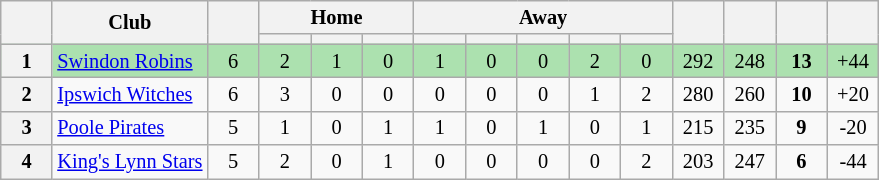<table class="wikitable" style="text-align:center; font-size:85%">
<tr>
<th rowspan="2" style="width:28px;"></th>
<th rowspan=2>Club</th>
<th rowspan="2" style="width:28px;"></th>
<th colspan=3>Home</th>
<th colspan=5>Away</th>
<th rowspan="2" style="width:28px;"></th>
<th rowspan="2" style="width:28px;"></th>
<th rowspan="2" style="width:28px;"></th>
<th rowspan="2" style="width:28px;"></th>
</tr>
<tr>
<th width=28></th>
<th width=28></th>
<th width=28></th>
<th width=28></th>
<th width=28></th>
<th width=28></th>
<th width=28></th>
<th width=28></th>
</tr>
<tr style="background:#ACE1AF">
<th>1</th>
<td align=left><a href='#'>Swindon Robins</a></td>
<td>6</td>
<td>2</td>
<td>1</td>
<td>0</td>
<td>1</td>
<td>0</td>
<td>0</td>
<td>2</td>
<td>0</td>
<td>292</td>
<td>248</td>
<td><strong>13</strong></td>
<td>+44</td>
</tr>
<tr>
<th>2</th>
<td align=left><a href='#'>Ipswich Witches</a></td>
<td>6</td>
<td>3</td>
<td>0</td>
<td>0</td>
<td>0</td>
<td>0</td>
<td>0</td>
<td>1</td>
<td>2</td>
<td>280</td>
<td>260</td>
<td><strong>10</strong></td>
<td>+20</td>
</tr>
<tr>
<th>3</th>
<td align=left><a href='#'>Poole Pirates</a></td>
<td>5</td>
<td>1</td>
<td>0</td>
<td>1</td>
<td>1</td>
<td>0</td>
<td>1</td>
<td>0</td>
<td>1</td>
<td>215</td>
<td>235</td>
<td><strong>9</strong></td>
<td>-20</td>
</tr>
<tr>
<th>4</th>
<td align=left><a href='#'>King's Lynn Stars</a></td>
<td>5</td>
<td>2</td>
<td>0</td>
<td>1</td>
<td>0</td>
<td>0</td>
<td>0</td>
<td>0</td>
<td>2</td>
<td>203</td>
<td>247</td>
<td><strong>6</strong></td>
<td>-44</td>
</tr>
</table>
